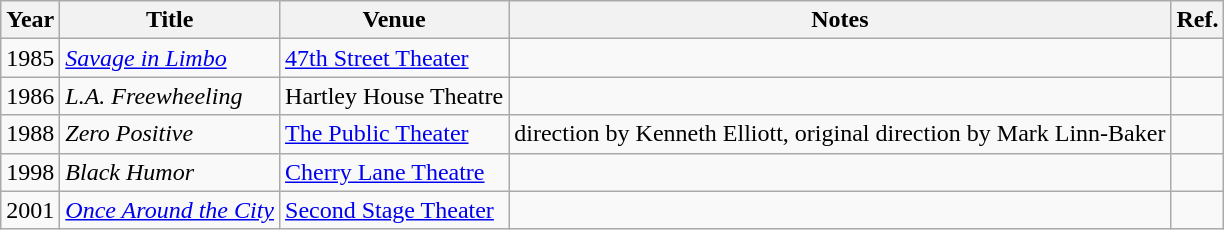<table class="wikitable">
<tr>
<th>Year</th>
<th>Title</th>
<th>Venue</th>
<th>Notes</th>
<th>Ref.</th>
</tr>
<tr>
<td>1985</td>
<td><em><a href='#'>Savage in Limbo</a></em></td>
<td><a href='#'>47th Street Theater</a></td>
<td></td>
<td></td>
</tr>
<tr>
<td>1986</td>
<td><em>L.A. Freewheeling</em></td>
<td>Hartley House Theatre</td>
<td></td>
<td></td>
</tr>
<tr>
<td>1988</td>
<td><em>Zero Positive</em></td>
<td><a href='#'>The Public Theater</a></td>
<td>direction by Kenneth Elliott, original direction by Mark Linn-Baker</td>
<td></td>
</tr>
<tr>
<td>1998</td>
<td><em>Black Humor</em></td>
<td><a href='#'>Cherry Lane Theatre</a></td>
<td></td>
<td></td>
</tr>
<tr>
<td>2001</td>
<td><em><a href='#'>Once Around the City</a></em></td>
<td><a href='#'>Second Stage Theater</a></td>
<td></td>
<td></td>
</tr>
</table>
